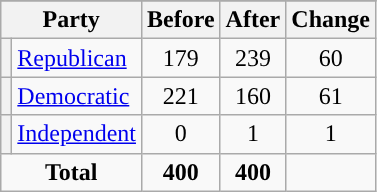<table class="wikitable" style="text-align:center;">
<tr>
</tr>
<tr>
<th colspan=2>Party</th>
<th>Before</th>
<th>After</th>
<th>Change</th>
</tr>
<tr>
<th style="background-color:"></th>
<td style="text-align:left;"><a href='#'>Republican</a></td>
<td>179</td>
<td>239</td>
<td> 60</td>
</tr>
<tr>
<th style="background-color:"></th>
<td style="text-align:left;"><a href='#'>Democratic</a></td>
<td>221</td>
<td>160</td>
<td> 61</td>
</tr>
<tr>
<th style="background-color:"></th>
<td style="text-align:left;"><a href='#'>Independent</a></td>
<td>0</td>
<td>1</td>
<td> 1</td>
</tr>
<tr>
<td colspan=2><strong>Total</strong></td>
<td><strong>400</strong></td>
<td><strong>400</strong></td>
<td></td>
</tr>
</table>
